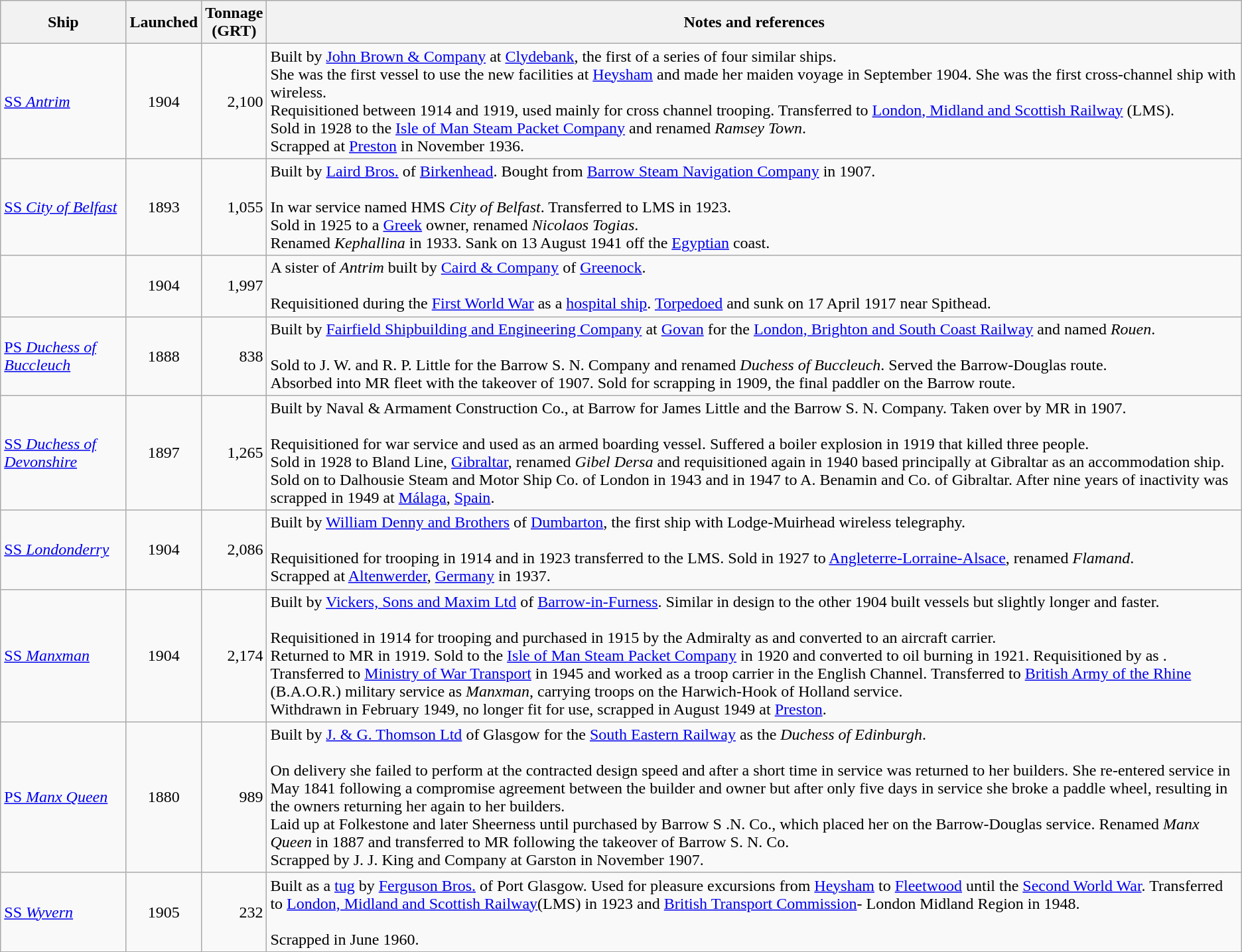<table class="wikitable sortable">
<tr>
<th scope="col">Ship</th>
<th scope="col">Launched</th>
<th scope="col">Tonnage<br>(GRT)</th>
<th scope="col">Notes and references</th>
</tr>
<tr>
<td><a href='#'>SS <em>Antrim</em></a></td>
<td align="center">1904</td>
<td align="right">2,100</td>
<td>Built by <a href='#'>John Brown & Company</a> at <a href='#'>Clydebank</a>, the first of a series of four similar ships.<br>She was the first vessel to use the new facilities at <a href='#'>Heysham</a> and made her maiden voyage in September 1904. She was the first cross-channel ship with wireless.<br>
Requisitioned between 1914 and 1919, used mainly for cross channel trooping. Transferred to <a href='#'>London, Midland and Scottish Railway</a> (LMS).<br>Sold in 1928 to the <a href='#'>Isle of Man Steam Packet Company</a> and renamed <em>Ramsey Town</em>.<br>Scrapped at <a href='#'>Preston</a> in November 1936.</td>
</tr>
<tr>
<td><a href='#'>SS <em>City of Belfast</em></a></td>
<td align="center">1893</td>
<td align="right">1,055</td>
<td>Built by <a href='#'>Laird Bros.</a> of <a href='#'>Birkenhead</a>. Bought from <a href='#'>Barrow Steam Navigation Company</a> in 1907.<br><br>In war service named HMS <em>City of Belfast</em>. Transferred to LMS in 1923.<br>
Sold in 1925 to a <a href='#'>Greek</a> owner, renamed <em>Nicolaos Togias</em>.<br>
Renamed <em>Kephallina</em> in 1933. Sank on 13 August 1941 off the <a href='#'>Egyptian</a> coast.</td>
</tr>
<tr>
<td></td>
<td align="center">1904</td>
<td align="right">1,997</td>
<td>A sister of <em>Antrim</em> built by <a href='#'>Caird & Company</a> of <a href='#'>Greenock</a>.<br><br>Requisitioned during the <a href='#'>First World War</a> as a <a href='#'>hospital ship</a>. <a href='#'>Torpedoed</a> and sunk on 17 April 1917 near Spithead.</td>
</tr>
<tr>
<td><a href='#'>PS <em>Duchess of Buccleuch</em></a></td>
<td align="center">1888</td>
<td align="right">838</td>
<td>Built by <a href='#'>Fairfield Shipbuilding and Engineering Company</a> at <a href='#'>Govan</a> for the <a href='#'>London, Brighton and South Coast Railway</a> and named <em>Rouen</em>.<br><br>Sold to J. W. and R. P. Little for the Barrow S. N. Company and renamed <em>Duchess of Buccleuch</em>. Served the Barrow-Douglas route.<br>
Absorbed into MR fleet with the takeover of 1907. Sold for scrapping in 1909, the final paddler on the Barrow route.</td>
</tr>
<tr>
<td><a href='#'>SS <em>Duchess of Devonshire</em></a></td>
<td align="center">1897</td>
<td align="right">1,265</td>
<td>Built by Naval & Armament Construction Co., at Barrow for James Little and the Barrow S. N. Company. Taken over by MR in 1907.<br><br>Requisitioned for war service and used as an armed boarding vessel. Suffered a boiler explosion in 1919 that killed three people.<br>
Sold in 1928 to Bland Line, <a href='#'>Gibraltar</a>, renamed <em>Gibel Dersa</em> and requisitioned again in 1940 based principally at Gibraltar as an accommodation ship.<br>
Sold on to Dalhousie Steam and Motor Ship Co. of London in 1943 and in 1947 to A. Benamin and Co. of Gibraltar. After nine years of inactivity was scrapped in 1949 at <a href='#'>Málaga</a>, <a href='#'>Spain</a>.</td>
</tr>
<tr>
<td><a href='#'>SS <em>Londonderry</em></a></td>
<td align="center">1904</td>
<td align="right">2,086</td>
<td>Built by <a href='#'>William Denny and Brothers</a> of <a href='#'>Dumbarton</a>, the first ship with Lodge-Muirhead wireless telegraphy.<br><br>Requisitioned for trooping in 1914 and in 1923 transferred to the LMS. Sold in 1927 to <a href='#'>Angleterre-Lorraine-Alsace</a>, renamed <em>Flamand</em>.<br>
Scrapped at <a href='#'>Altenwerder</a>, <a href='#'>Germany</a> in 1937.</td>
</tr>
<tr>
<td><a href='#'>SS <em>Manxman</em></a></td>
<td align="center">1904</td>
<td align="right">2,174</td>
<td>Built by <a href='#'>Vickers, Sons and Maxim Ltd</a> of <a href='#'>Barrow-in-Furness</a>. Similar in design to the other 1904 built vessels but slightly longer and faster.<br><br>Requisitioned in 1914 for trooping and purchased in 1915 by the Admiralty as  and converted to an aircraft carrier.<br>
Returned to MR in 1919. Sold to the <a href='#'>Isle of Man Steam Packet Company</a> in 1920 and converted to oil burning in 1921. Requisitioned by  as .<br>
Transferred to <a href='#'>Ministry of War Transport</a> in 1945 and worked as a troop carrier in the English Channel. Transferred to <a href='#'>British Army of the Rhine</a> (B.A.O.R.) military service as <em>Manxman</em>, carrying troops on the Harwich-Hook of Holland service.<br>
Withdrawn in February 1949, no longer fit for use, scrapped in August 1949 at <a href='#'>Preston</a>.</td>
</tr>
<tr>
<td><a href='#'>PS <em>Manx Queen</em></a></td>
<td align="center">1880</td>
<td align="right">989</td>
<td>Built by <a href='#'>J. & G. Thomson Ltd</a> of Glasgow for the <a href='#'>South Eastern Railway</a> as the <em>Duchess of Edinburgh</em>.<br><br>On delivery she failed to perform at the contracted design speed and after a short time in service was returned to her builders. She re-entered service in May 1841 following a compromise agreement between the builder and owner but after only five days in service she broke a paddle wheel, resulting in the owners returning her again to her builders.<br>
Laid up at Folkestone and later Sheerness until purchased by Barrow S .N. Co., which placed her on the Barrow-Douglas service. Renamed <em>Manx Queen</em> in 1887 and transferred to MR following the takeover of Barrow S. N. Co.<br>
Scrapped by J. J. King and Company at Garston in November 1907.</td>
</tr>
<tr>
<td><a href='#'>SS <em>Wyvern</em></a></td>
<td align="center">1905</td>
<td align="right">232</td>
<td>Built as a <a href='#'>tug</a> by <a href='#'>Ferguson Bros.</a> of Port Glasgow. Used for pleasure excursions from <a href='#'>Heysham</a> to <a href='#'>Fleetwood</a> until the <a href='#'>Second World War</a>. Transferred to <a href='#'>London, Midland and Scottish Railway</a>(LMS) in 1923 and <a href='#'>British Transport Commission</a>- London Midland Region in 1948.<br><br>Scrapped in June 1960.</td>
</tr>
</table>
